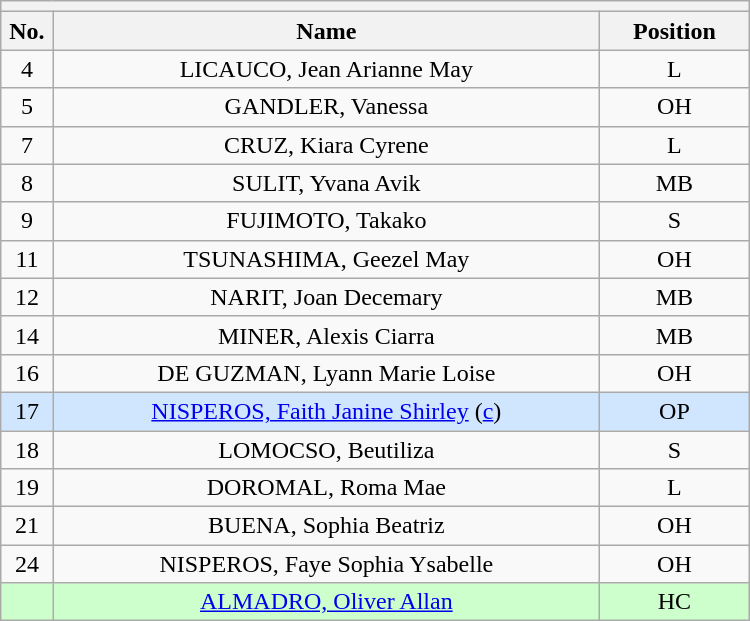<table class="wikitable mw-collapsible mw-collapsed" style="text-align:center; width:500px; border:none">
<tr>
<th style="text-align:center" colspan="3"></th>
</tr>
<tr>
<th style="width:7%">No.</th>
<th>Name</th>
<th style="width:20%">Position</th>
</tr>
<tr>
<td>4</td>
<td>LICAUCO, Jean Arianne May</td>
<td>L</td>
</tr>
<tr>
<td>5</td>
<td>GANDLER, Vanessa</td>
<td>OH</td>
</tr>
<tr>
<td>7</td>
<td>CRUZ, Kiara Cyrene</td>
<td>L</td>
</tr>
<tr>
<td>8</td>
<td>SULIT, Yvana Avik</td>
<td>MB</td>
</tr>
<tr>
<td>9</td>
<td>FUJIMOTO, Takako</td>
<td>S</td>
</tr>
<tr>
<td>11</td>
<td>TSUNASHIMA, Geezel May</td>
<td>OH</td>
</tr>
<tr>
<td>12</td>
<td>NARIT, Joan Decemary</td>
<td>MB</td>
</tr>
<tr>
<td>14</td>
<td>MINER, Alexis Ciarra</td>
<td>MB</td>
</tr>
<tr>
<td>16</td>
<td>DE GUZMAN, Lyann Marie Loise</td>
<td>OH</td>
</tr>
<tr bgcolor=#D0E6FF>
<td>17</td>
<td><a href='#'>NISPEROS, Faith Janine Shirley</a> (<a href='#'>c</a>)</td>
<td>OP</td>
</tr>
<tr>
<td>18</td>
<td>LOMOCSO, Beutiliza</td>
<td>S</td>
</tr>
<tr>
<td>19</td>
<td>DOROMAL, Roma Mae</td>
<td>L</td>
</tr>
<tr>
<td>21</td>
<td>BUENA, Sophia Beatriz</td>
<td>OH</td>
</tr>
<tr>
<td>24</td>
<td>NISPEROS, Faye Sophia Ysabelle</td>
<td>OH</td>
</tr>
<tr bgcolor=#CCFFCC>
<td></td>
<td><a href='#'>ALMADRO, Oliver Allan</a></td>
<td>HC</td>
</tr>
</table>
